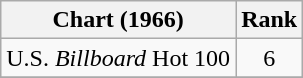<table class="wikitable">
<tr>
<th align="left">Chart (1966)</th>
<th style="text-align:center;">Rank</th>
</tr>
<tr>
<td>U.S. <em>Billboard</em> Hot 100</td>
<td style="text-align:center;">6</td>
</tr>
<tr>
</tr>
</table>
